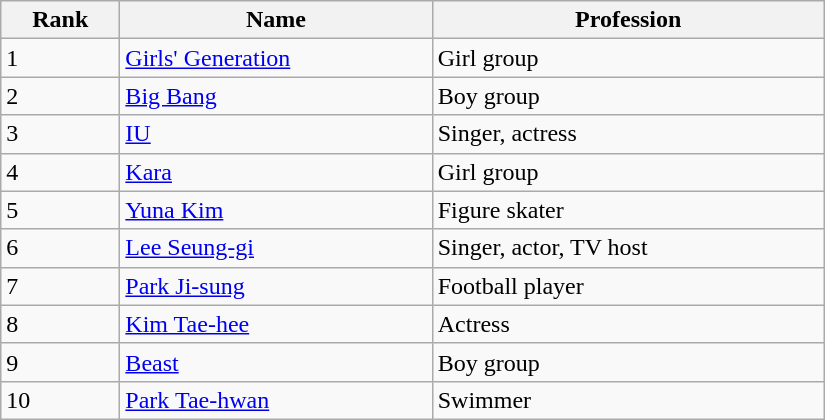<table class="wikitable" style="width:550px">
<tr>
<th>Rank</th>
<th>Name</th>
<th>Profession</th>
</tr>
<tr>
<td>1</td>
<td><a href='#'>Girls' Generation</a></td>
<td>Girl group</td>
</tr>
<tr>
<td>2</td>
<td><a href='#'>Big Bang</a></td>
<td>Boy group</td>
</tr>
<tr>
<td>3</td>
<td><a href='#'>IU</a></td>
<td>Singer, actress</td>
</tr>
<tr>
<td>4</td>
<td><a href='#'>Kara</a></td>
<td>Girl group</td>
</tr>
<tr>
<td>5</td>
<td><a href='#'>Yuna Kim</a></td>
<td>Figure skater</td>
</tr>
<tr>
<td>6</td>
<td><a href='#'>Lee Seung-gi</a></td>
<td>Singer, actor, TV host</td>
</tr>
<tr>
<td>7</td>
<td><a href='#'>Park Ji-sung</a></td>
<td>Football player</td>
</tr>
<tr>
<td>8</td>
<td><a href='#'>Kim Tae-hee</a></td>
<td>Actress</td>
</tr>
<tr>
<td>9</td>
<td><a href='#'>Beast</a></td>
<td>Boy group</td>
</tr>
<tr>
<td>10</td>
<td><a href='#'>Park Tae-hwan</a></td>
<td>Swimmer</td>
</tr>
</table>
